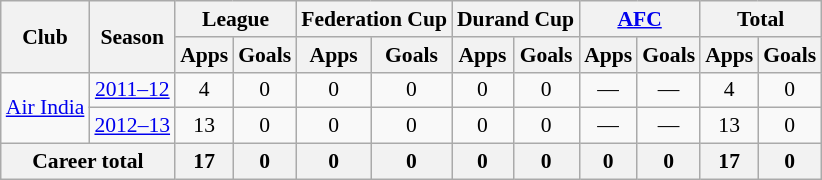<table class="wikitable" style="font-size:90%; text-align:center;">
<tr>
<th rowspan="2">Club</th>
<th rowspan="2">Season</th>
<th colspan="2">League</th>
<th colspan="2">Federation Cup</th>
<th colspan="2">Durand Cup</th>
<th colspan="2"><a href='#'>AFC</a></th>
<th colspan="2">Total</th>
</tr>
<tr>
<th>Apps</th>
<th>Goals</th>
<th>Apps</th>
<th>Goals</th>
<th>Apps</th>
<th>Goals</th>
<th>Apps</th>
<th>Goals</th>
<th>Apps</th>
<th>Goals</th>
</tr>
<tr>
<td rowspan="2"><a href='#'>Air India</a></td>
<td><a href='#'>2011–12</a></td>
<td>4</td>
<td>0</td>
<td>0</td>
<td>0</td>
<td>0</td>
<td>0</td>
<td>—</td>
<td>—</td>
<td>4</td>
<td>0</td>
</tr>
<tr>
<td><a href='#'>2012–13</a></td>
<td>13</td>
<td>0</td>
<td>0</td>
<td>0</td>
<td>0</td>
<td>0</td>
<td>—</td>
<td>—</td>
<td>13</td>
<td>0</td>
</tr>
<tr>
<th colspan="2">Career total</th>
<th>17</th>
<th>0</th>
<th>0</th>
<th>0</th>
<th>0</th>
<th>0</th>
<th>0</th>
<th>0</th>
<th>17</th>
<th>0</th>
</tr>
</table>
